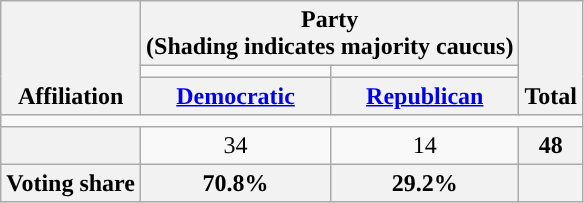<table class=wikitable style="text-align:center">
<tr style="vertical-align:bottom;">
<th rowspan=3>Affiliation</th>
<th colspan=2>Party <div>(Shading indicates majority caucus)</div></th>
<th rowspan=3>Total</th>
</tr>
<tr style="height:5px">
<td style="background-color:"></td>
<td style="background-color:"></td>
</tr>
<tr>
<th><a href='#'>Democratic</a></th>
<th><a href='#'>Republican</a></th>
</tr>
<tr>
<td colspan=5></td>
</tr>
<tr>
<th nowrap style="font-size:80%"></th>
<td>34</td>
<td>14</td>
<th>48</th>
</tr>
<tr>
<th>Voting share</th>
<th>70.8%</th>
<th>29.2%</th>
<th colspan=2></th>
</tr>
</table>
